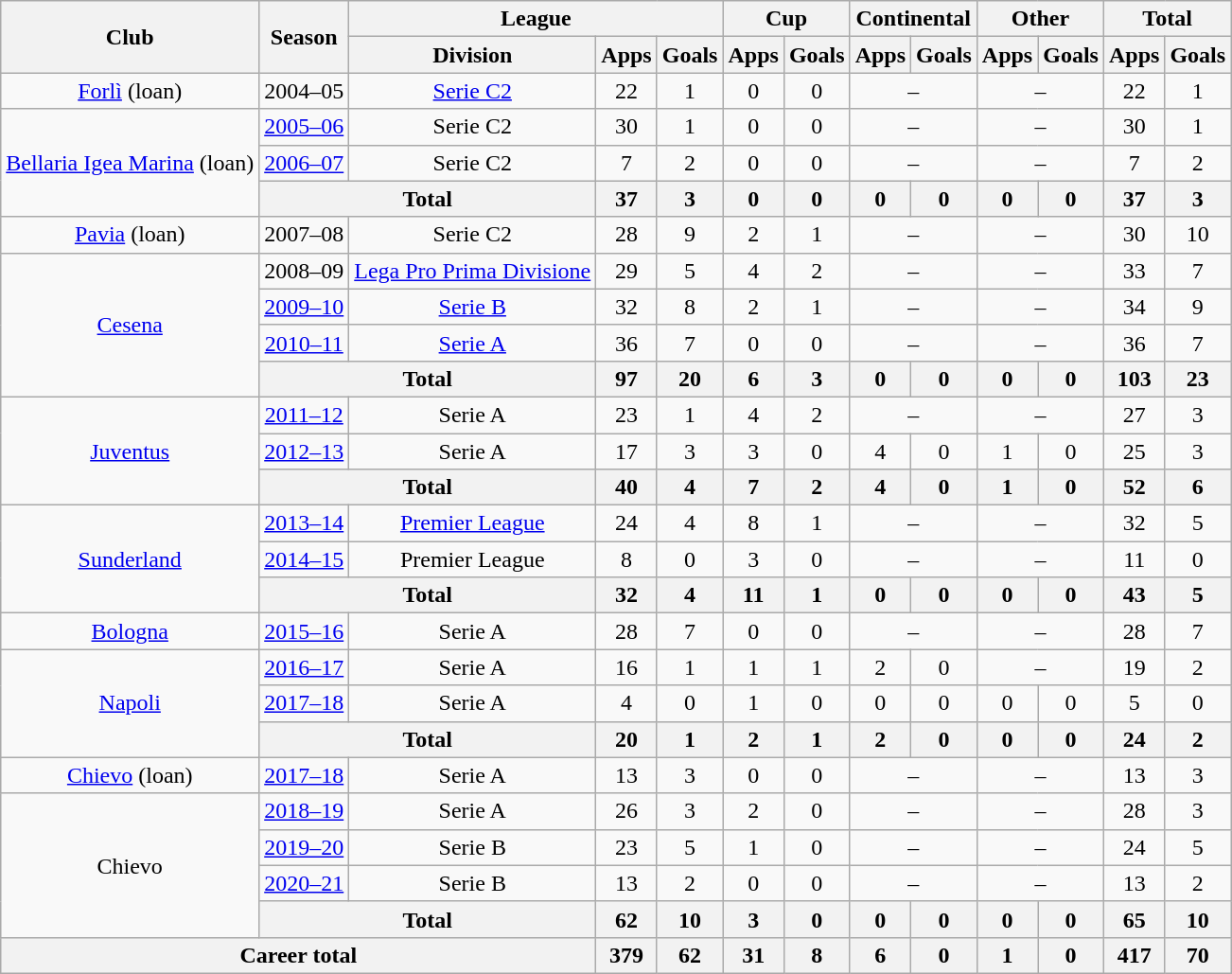<table class="wikitable" style="text-align:center">
<tr>
<th rowspan="2">Club</th>
<th rowspan="2">Season</th>
<th colspan="3">League</th>
<th colspan="2">Cup</th>
<th colspan="2">Continental</th>
<th colspan="2">Other</th>
<th colspan="2">Total</th>
</tr>
<tr>
<th>Division</th>
<th>Apps</th>
<th>Goals</th>
<th>Apps</th>
<th>Goals</th>
<th>Apps</th>
<th>Goals</th>
<th>Apps</th>
<th>Goals</th>
<th>Apps</th>
<th>Goals</th>
</tr>
<tr>
<td><a href='#'>Forlì</a> (loan)</td>
<td>2004–05</td>
<td><a href='#'>Serie C2</a></td>
<td>22</td>
<td>1</td>
<td>0</td>
<td>0</td>
<td colspan="2">–</td>
<td colspan="2">–</td>
<td>22</td>
<td>1</td>
</tr>
<tr>
<td rowspan="3"><a href='#'>Bellaria Igea Marina</a> (loan)</td>
<td><a href='#'>2005–06</a></td>
<td>Serie C2</td>
<td>30</td>
<td>1</td>
<td>0</td>
<td>0</td>
<td colspan="2">–</td>
<td colspan="2">–</td>
<td>30</td>
<td>1</td>
</tr>
<tr>
<td><a href='#'>2006–07</a></td>
<td>Serie C2</td>
<td>7</td>
<td>2</td>
<td>0</td>
<td>0</td>
<td colspan="2">–</td>
<td colspan="2">–</td>
<td>7</td>
<td>2</td>
</tr>
<tr>
<th colspan="2">Total</th>
<th>37</th>
<th>3</th>
<th>0</th>
<th>0</th>
<th>0</th>
<th>0</th>
<th>0</th>
<th>0</th>
<th>37</th>
<th>3</th>
</tr>
<tr>
<td><a href='#'>Pavia</a> (loan)</td>
<td>2007–08</td>
<td>Serie C2</td>
<td>28</td>
<td>9</td>
<td>2</td>
<td>1</td>
<td colspan="2">–</td>
<td colspan="2">–</td>
<td>30</td>
<td>10</td>
</tr>
<tr>
<td rowspan="4"><a href='#'>Cesena</a></td>
<td>2008–09</td>
<td><a href='#'>Lega Pro Prima Divisione</a></td>
<td>29</td>
<td>5</td>
<td>4</td>
<td>2</td>
<td colspan="2">–</td>
<td colspan="2">–</td>
<td>33</td>
<td>7</td>
</tr>
<tr>
<td><a href='#'>2009–10</a></td>
<td><a href='#'>Serie B</a></td>
<td>32</td>
<td>8</td>
<td>2</td>
<td>1</td>
<td colspan="2">–</td>
<td colspan="2">–</td>
<td>34</td>
<td>9</td>
</tr>
<tr>
<td><a href='#'>2010–11</a></td>
<td><a href='#'>Serie A</a></td>
<td>36</td>
<td>7</td>
<td>0</td>
<td>0</td>
<td colspan="2">–</td>
<td colspan="2">–</td>
<td>36</td>
<td>7</td>
</tr>
<tr>
<th colspan="2">Total</th>
<th>97</th>
<th>20</th>
<th>6</th>
<th>3</th>
<th>0</th>
<th>0</th>
<th>0</th>
<th>0</th>
<th>103</th>
<th>23</th>
</tr>
<tr>
<td rowspan="3"><a href='#'>Juventus</a></td>
<td><a href='#'>2011–12</a></td>
<td>Serie A</td>
<td>23</td>
<td>1</td>
<td>4</td>
<td>2</td>
<td colspan="2">–</td>
<td colspan="2">–</td>
<td>27</td>
<td>3</td>
</tr>
<tr>
<td><a href='#'>2012–13</a></td>
<td>Serie A</td>
<td>17</td>
<td>3</td>
<td>3</td>
<td>0</td>
<td>4</td>
<td>0</td>
<td>1</td>
<td>0</td>
<td>25</td>
<td>3</td>
</tr>
<tr>
<th colspan="2">Total</th>
<th>40</th>
<th>4</th>
<th>7</th>
<th>2</th>
<th>4</th>
<th>0</th>
<th>1</th>
<th>0</th>
<th>52</th>
<th>6</th>
</tr>
<tr>
<td rowspan="3"><a href='#'>Sunderland</a></td>
<td><a href='#'>2013–14</a></td>
<td><a href='#'>Premier League</a></td>
<td>24</td>
<td>4</td>
<td>8</td>
<td>1</td>
<td colspan="2">–</td>
<td colspan="2">–</td>
<td>32</td>
<td>5</td>
</tr>
<tr>
<td><a href='#'>2014–15</a></td>
<td>Premier League</td>
<td>8</td>
<td>0</td>
<td>3</td>
<td>0</td>
<td colspan="2">–</td>
<td colspan="2">–</td>
<td>11</td>
<td>0</td>
</tr>
<tr>
<th colspan="2">Total</th>
<th>32</th>
<th>4</th>
<th>11</th>
<th>1</th>
<th>0</th>
<th>0</th>
<th>0</th>
<th>0</th>
<th>43</th>
<th>5</th>
</tr>
<tr>
<td><a href='#'>Bologna</a></td>
<td><a href='#'>2015–16</a></td>
<td>Serie A</td>
<td>28</td>
<td>7</td>
<td>0</td>
<td>0</td>
<td colspan="2">–</td>
<td colspan="2">–</td>
<td>28</td>
<td>7</td>
</tr>
<tr>
<td rowspan="3"><a href='#'>Napoli</a></td>
<td><a href='#'>2016–17</a></td>
<td>Serie A</td>
<td>16</td>
<td>1</td>
<td>1</td>
<td>1</td>
<td>2</td>
<td>0</td>
<td colspan="2">–</td>
<td>19</td>
<td>2</td>
</tr>
<tr>
<td><a href='#'>2017–18</a></td>
<td>Serie A</td>
<td>4</td>
<td>0</td>
<td>1</td>
<td>0</td>
<td>0</td>
<td>0</td>
<td>0</td>
<td>0</td>
<td>5</td>
<td>0</td>
</tr>
<tr>
<th colspan="2">Total</th>
<th>20</th>
<th>1</th>
<th>2</th>
<th>1</th>
<th>2</th>
<th>0</th>
<th>0</th>
<th>0</th>
<th>24</th>
<th>2</th>
</tr>
<tr>
<td><a href='#'>Chievo</a> (loan)</td>
<td><a href='#'>2017–18</a></td>
<td>Serie A</td>
<td>13</td>
<td>3</td>
<td>0</td>
<td>0</td>
<td colspan="2">–</td>
<td colspan="2">–</td>
<td>13</td>
<td>3</td>
</tr>
<tr>
<td rowspan="4">Chievo</td>
<td><a href='#'>2018–19</a></td>
<td>Serie A</td>
<td>26</td>
<td>3</td>
<td>2</td>
<td>0</td>
<td colspan="2">–</td>
<td colspan="2">–</td>
<td>28</td>
<td>3</td>
</tr>
<tr>
<td><a href='#'>2019–20</a></td>
<td>Serie B</td>
<td>23</td>
<td>5</td>
<td>1</td>
<td>0</td>
<td colspan="2">–</td>
<td colspan="2">–</td>
<td>24</td>
<td>5</td>
</tr>
<tr>
<td><a href='#'>2020–21</a></td>
<td>Serie B</td>
<td>13</td>
<td>2</td>
<td>0</td>
<td>0</td>
<td colspan="2">–</td>
<td colspan="2">–</td>
<td>13</td>
<td>2</td>
</tr>
<tr>
<th colspan="2">Total</th>
<th>62</th>
<th>10</th>
<th>3</th>
<th>0</th>
<th>0</th>
<th>0</th>
<th>0</th>
<th>0</th>
<th>65</th>
<th>10</th>
</tr>
<tr>
<th colspan="3">Career total</th>
<th>379</th>
<th>62</th>
<th>31</th>
<th>8</th>
<th>6</th>
<th>0</th>
<th>1</th>
<th>0</th>
<th>417</th>
<th>70</th>
</tr>
</table>
